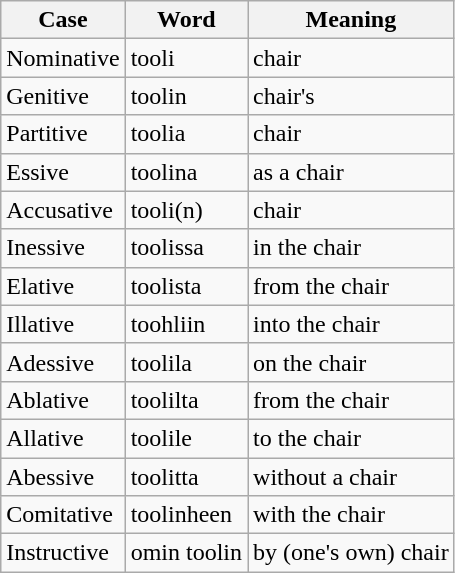<table class="wikitable">
<tr>
<th>Case</th>
<th>Word</th>
<th>Meaning</th>
</tr>
<tr>
<td>Nominative</td>
<td>tooli</td>
<td>chair</td>
</tr>
<tr>
<td>Genitive</td>
<td>toolin</td>
<td>chair's</td>
</tr>
<tr>
<td>Partitive</td>
<td>toolia</td>
<td>chair</td>
</tr>
<tr>
<td>Essive</td>
<td>toolina</td>
<td>as a chair</td>
</tr>
<tr>
<td>Accusative</td>
<td>tooli(n)</td>
<td>chair</td>
</tr>
<tr>
<td>Inessive</td>
<td>toolissa</td>
<td>in the chair</td>
</tr>
<tr>
<td>Elative</td>
<td>toolista</td>
<td>from the chair</td>
</tr>
<tr>
<td>Illative</td>
<td>toohliin</td>
<td>into the chair</td>
</tr>
<tr>
<td>Adessive</td>
<td>toolila</td>
<td>on the chair</td>
</tr>
<tr>
<td>Ablative</td>
<td>toolilta</td>
<td>from the chair</td>
</tr>
<tr>
<td>Allative</td>
<td>toolile</td>
<td>to the chair</td>
</tr>
<tr>
<td>Abessive</td>
<td>toolitta</td>
<td>without a chair</td>
</tr>
<tr>
<td>Comitative</td>
<td>toolinheen</td>
<td>with the chair</td>
</tr>
<tr>
<td>Instructive</td>
<td>omin toolin</td>
<td>by (one's own) chair</td>
</tr>
</table>
